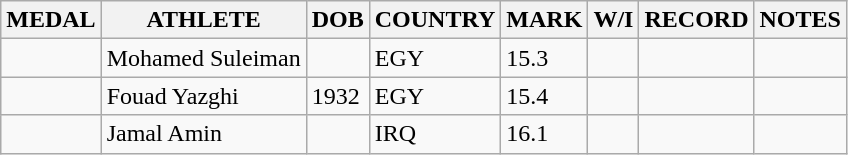<table class="wikitable">
<tr>
<th>MEDAL</th>
<th>ATHLETE</th>
<th>DOB</th>
<th>COUNTRY</th>
<th>MARK</th>
<th>W/I</th>
<th>RECORD</th>
<th>NOTES</th>
</tr>
<tr>
<td></td>
<td>Mohamed Suleiman</td>
<td></td>
<td>EGY</td>
<td>15.3</td>
<td></td>
<td></td>
<td></td>
</tr>
<tr>
<td></td>
<td>Fouad Yazghi</td>
<td>1932</td>
<td>EGY</td>
<td>15.4</td>
<td></td>
<td></td>
<td></td>
</tr>
<tr>
<td></td>
<td>Jamal Amin</td>
<td></td>
<td>IRQ</td>
<td>16.1</td>
<td></td>
<td></td>
<td></td>
</tr>
</table>
